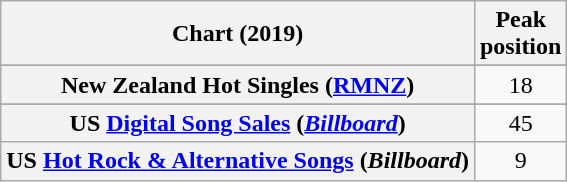<table class="wikitable sortable plainrowheaders" style="text-align:center">
<tr>
<th scope="col">Chart (2019)</th>
<th scope="col">Peak<br>position</th>
</tr>
<tr>
</tr>
<tr>
</tr>
<tr>
<th scope="row">New Zealand Hot Singles (<a href='#'>RMNZ</a>)</th>
<td>18</td>
</tr>
<tr>
</tr>
<tr>
<th scope="row">US <a href='#'>Digital Song Sales</a> (<em><a href='#'>Billboard</a></em>)</th>
<td>45</td>
</tr>
<tr>
<th scope="row">US <a href='#'>Hot Rock & Alternative Songs</a> (<em>Billboard</em>)</th>
<td>9</td>
</tr>
</table>
